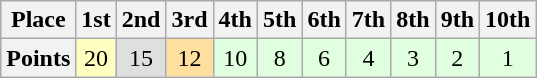<table class="wikitable" width=25% style="text-align:center;">
<tr>
<th>Place</th>
<th>1st</th>
<th>2nd</th>
<th>3rd</th>
<th>4th</th>
<th>5th</th>
<th>6th</th>
<th>7th</th>
<th>8th</th>
<th>9th</th>
<th>10th</th>
</tr>
<tr>
<th>Points</th>
<td style="background:#ffffbf;">20</td>
<td style="background:#dfdfdf;">15</td>
<td style="background:#ffdf9f;">12</td>
<td style="background:#dfffdf;">10</td>
<td style="background:#dfffdf;">8</td>
<td style="background:#dfffdf;">6</td>
<td style="background:#dfffdf;">4</td>
<td style="background:#dfffdf;">3</td>
<td style="background:#dfffdf;">2</td>
<td style="background:#dfffdf;">1</td>
</tr>
</table>
